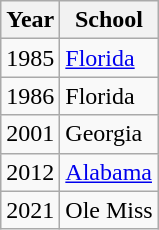<table class="wikitable">
<tr>
<th>Year</th>
<th>School</th>
</tr>
<tr>
<td>1985</td>
<td><a href='#'>Florida</a></td>
</tr>
<tr>
<td>1986</td>
<td>Florida</td>
</tr>
<tr>
<td>2001</td>
<td>Georgia</td>
</tr>
<tr>
<td>2012</td>
<td><a href='#'>Alabama</a></td>
</tr>
<tr>
<td>2021</td>
<td>Ole Miss</td>
</tr>
</table>
